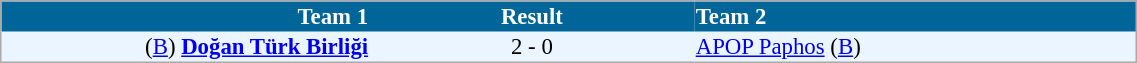<table cellspacing="0" style="background: #EBF5FF; border: 1px #aaa solid; border-collapse: collapse; font-size: 95%;" width=60%>
<tr bgcolor=#006699 style="color:white;">
<th width=25% align="right">Team 1</th>
<th width=22% align="center">Result</th>
<th width=30% align="left">Team 2</th>
</tr>
<tr>
<td align=right>(<a href='#'>B</a>) <strong><a href='#'>Doğan Türk Birliği</a></strong></td>
<td align=center>2 - 0</td>
<td align=left><a href='#'>APOP Paphos</a> (<a href='#'>B</a>)</td>
</tr>
<tr>
</tr>
</table>
